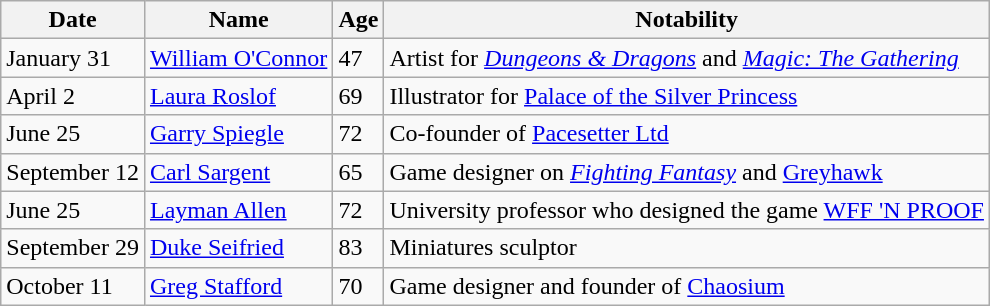<table class="wikitable">
<tr>
<th>Date</th>
<th>Name</th>
<th>Age</th>
<th>Notability</th>
</tr>
<tr>
<td>January 31</td>
<td><a href='#'>William O'Connor</a></td>
<td>47</td>
<td>Artist for <em><a href='#'>Dungeons & Dragons</a></em> and <em><a href='#'>Magic: The Gathering</a></em></td>
</tr>
<tr>
<td>April 2</td>
<td><a href='#'>Laura Roslof</a></td>
<td>69</td>
<td>Illustrator for <a href='#'>Palace of the Silver Princess</a></td>
</tr>
<tr>
<td>June 25</td>
<td><a href='#'>Garry Spiegle</a></td>
<td>72</td>
<td>Co-founder of <a href='#'>Pacesetter Ltd</a></td>
</tr>
<tr>
<td>September 12</td>
<td><a href='#'>Carl Sargent</a></td>
<td>65</td>
<td>Game designer on <em><a href='#'>Fighting Fantasy</a></em> and <a href='#'>Greyhawk</a></td>
</tr>
<tr>
<td>June 25</td>
<td><a href='#'>Layman Allen</a></td>
<td>72</td>
<td>University professor who designed the game <a href='#'>WFF 'N PROOF</a></td>
</tr>
<tr>
<td>September 29</td>
<td><a href='#'>Duke Seifried</a></td>
<td>83</td>
<td>Miniatures sculptor</td>
</tr>
<tr>
<td>October 11</td>
<td><a href='#'>Greg Stafford</a></td>
<td>70</td>
<td>Game designer and founder of <a href='#'>Chaosium</a></td>
</tr>
</table>
